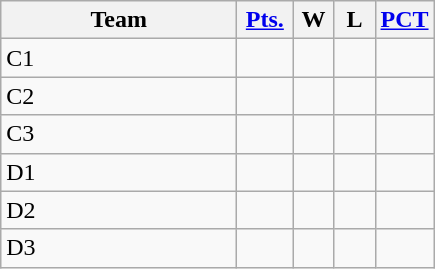<table class=wikitable>
<tr align=center>
<th width=150px>Team</th>
<th width=30px><a href='#'>Pts.</a></th>
<th width=20px>W</th>
<th width=20px>L</th>
<th><a href='#'>PCT</a></th>
</tr>
<tr align=center>
<td align=left>C1</td>
<td></td>
<td></td>
<td></td>
<td></td>
</tr>
<tr align=center>
<td align=left>C2</td>
<td></td>
<td></td>
<td></td>
<td></td>
</tr>
<tr align=center>
<td align=left>C3</td>
<td></td>
<td></td>
<td></td>
<td></td>
</tr>
<tr align=center>
<td align=left>D1</td>
<td></td>
<td></td>
<td></td>
<td></td>
</tr>
<tr align=center>
<td align=left>D2</td>
<td></td>
<td></td>
<td></td>
<td></td>
</tr>
<tr align=center>
<td align=left>D3</td>
<td></td>
<td></td>
<td></td>
<td></td>
</tr>
</table>
